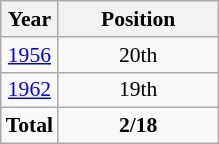<table class="wikitable"  style="text-align: center;font-size:90%;">
<tr>
<th>Year</th>
<th width="100">Position</th>
</tr>
<tr>
<td> <a href='#'>1956</a></td>
<td>20th</td>
</tr>
<tr>
<td> <a href='#'>1962</a></td>
<td>19th</td>
</tr>
<tr>
<td><strong>Total</strong></td>
<td><strong>2/18</strong></td>
</tr>
</table>
